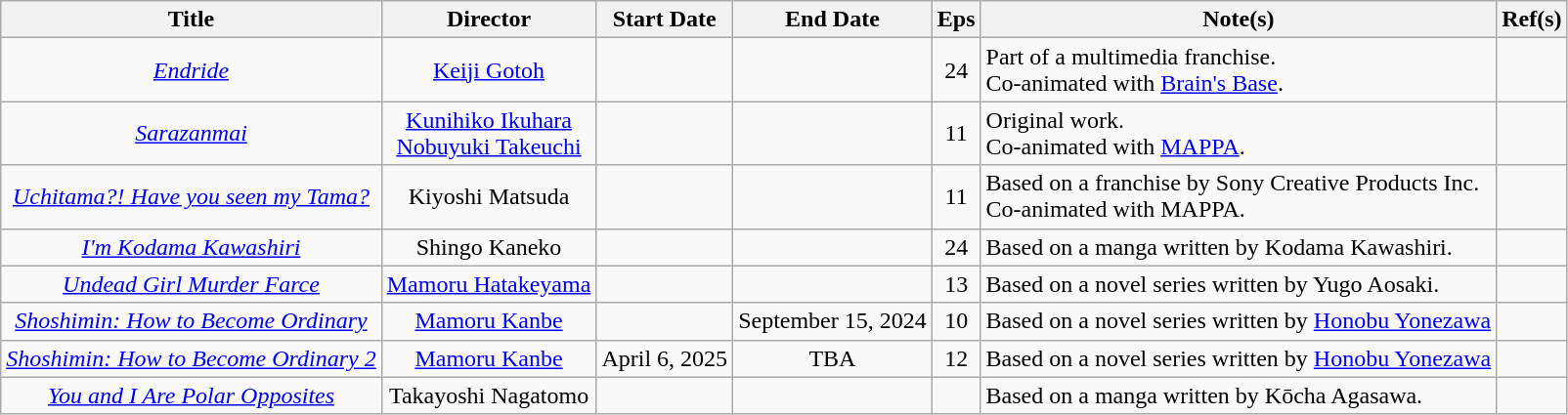<table class="wikitable sortable" style="text-align:center; margin=auto; ">
<tr>
<th scope="col">Title</th>
<th scope="col">Director</th>
<th scope="col">Start Date</th>
<th scope="col">End Date</th>
<th scope="col">Eps</th>
<th scope="col" class="unsortable">Note(s)</th>
<th scope="col" class="unsortable">Ref(s)</th>
</tr>
<tr>
<td><em><a href='#'>Endride</a></em></td>
<td><a href='#'>Keiji Gotoh</a></td>
<td></td>
<td></td>
<td>24</td>
<td style="text-align:left;">Part of a multimedia franchise.<br>Co-animated with <a href='#'>Brain's Base</a>.</td>
<td></td>
</tr>
<tr>
<td><em><a href='#'>Sarazanmai</a></em></td>
<td><a href='#'>Kunihiko Ikuhara</a><br><a href='#'>Nobuyuki Takeuchi</a></td>
<td></td>
<td></td>
<td>11</td>
<td style="text-align:left;">Original work.<br>Co-animated with <a href='#'>MAPPA</a>.</td>
<td></td>
</tr>
<tr>
<td><em><a href='#'>Uchitama?! Have you seen my Tama?</a></em></td>
<td>Kiyoshi Matsuda</td>
<td></td>
<td></td>
<td>11</td>
<td style="text-align:left;">Based on a franchise by Sony Creative Products Inc.<br>Co-animated with MAPPA.</td>
<td></td>
</tr>
<tr>
<td><em><a href='#'>I'm Kodama Kawashiri</a></em></td>
<td>Shingo Kaneko</td>
<td></td>
<td></td>
<td>24</td>
<td style="text-align:left;">Based on a manga written by Kodama Kawashiri.</td>
<td></td>
</tr>
<tr>
<td><em><a href='#'>Undead Girl Murder Farce</a></em></td>
<td><a href='#'>Mamoru Hatakeyama</a></td>
<td></td>
<td></td>
<td>13</td>
<td style="text-align:left;">Based on a novel series written by Yugo Aosaki.</td>
<td></td>
</tr>
<tr>
<td><em><a href='#'>Shoshimin: How to Become Ordinary</a></em></td>
<td><a href='#'>Mamoru Kanbe</a></td>
<td></td>
<td>September 15, 2024</td>
<td>10</td>
<td style="text-align:left;">Based on a novel series written by <a href='#'>Honobu Yonezawa</a></td>
<td></td>
</tr>
<tr>
<td><em><a href='#'>Shoshimin: How to Become Ordinary 2</a></em></td>
<td><a href='#'>Mamoru Kanbe</a></td>
<td>April 6, 2025</td>
<td>TBA</td>
<td>12</td>
<td>Based on a novel series written by <a href='#'>Honobu Yonezawa</a></td>
<td></td>
</tr>
<tr>
<td><em><a href='#'>You and I Are Polar Opposites</a></em></td>
<td>Takayoshi Nagatomo</td>
<td></td>
<td></td>
<td></td>
<td style="text-align:left;">Based on a manga written by Kōcha Agasawa.</td>
<td></td>
</tr>
</table>
